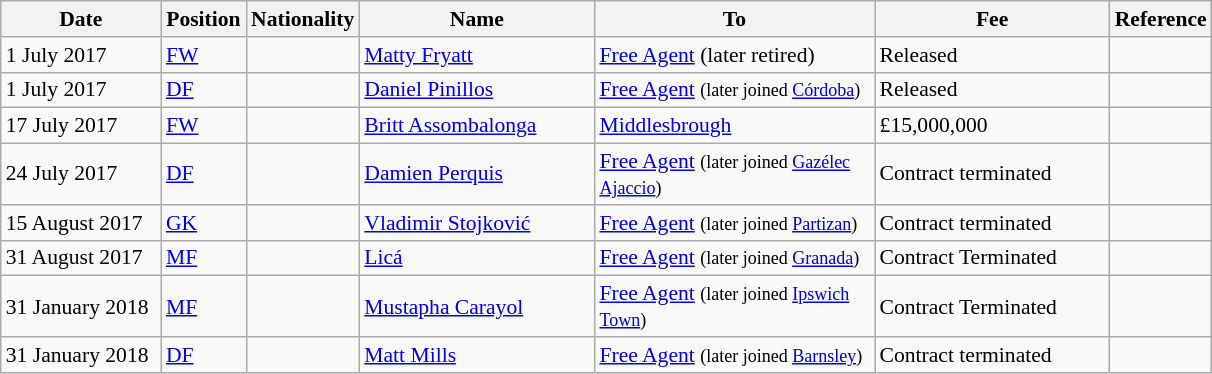<table class="wikitable" style="text-align:left; font-size:90%">
<tr>
<th style= width:100px;">Date</th>
<th style= width:50px;">Position</th>
<th style= width:50px;">Nationality</th>
<th style= width:150px;">Name</th>
<th style= width:180px;">To</th>
<th style= width:150px;">Fee</th>
<th style= width:25px;">Reference</th>
</tr>
<tr>
<td>1 July 2017</td>
<td><a href='#'>FW</a></td>
<td></td>
<td><a href='#'>Matty Fryatt</a></td>
<td><a href='#'>Free Agent</a> (later retired)</td>
<td>Released</td>
<td></td>
</tr>
<tr>
<td>1 July 2017</td>
<td><a href='#'>DF</a></td>
<td></td>
<td><a href='#'>Daniel Pinillos</a></td>
<td><a href='#'>Free Agent</a> <small>(later joined <a href='#'>Córdoba</a>)</small></td>
<td>Released</td>
<td></td>
</tr>
<tr>
<td>17 July 2017</td>
<td><a href='#'>FW</a></td>
<td></td>
<td><a href='#'>Britt Assombalonga</a></td>
<td><a href='#'>Middlesbrough</a></td>
<td>£15,000,000</td>
<td></td>
</tr>
<tr>
<td>24 July 2017</td>
<td><a href='#'>DF</a></td>
<td></td>
<td><a href='#'>Damien Perquis</a></td>
<td><a href='#'>Free Agent</a> <small>(later joined <a href='#'>Gazélec Ajaccio</a>)</small></td>
<td>Contract terminated</td>
<td></td>
</tr>
<tr>
<td>15 August 2017</td>
<td><a href='#'>GK</a></td>
<td></td>
<td><a href='#'>Vladimir Stojković</a></td>
<td><a href='#'>Free Agent</a> <small>(later joined <a href='#'>Partizan</a>)</small></td>
<td>Contract terminated</td>
<td></td>
</tr>
<tr>
<td>31 August 2017</td>
<td><a href='#'>MF</a></td>
<td></td>
<td><a href='#'>Licá</a></td>
<td><a href='#'>Free Agent</a> <small>(later joined <a href='#'>Granada</a>)</small></td>
<td>Contract Terminated</td>
<td></td>
</tr>
<tr>
<td>31 January 2018</td>
<td><a href='#'>MF</a></td>
<td></td>
<td><a href='#'>Mustapha Carayol</a></td>
<td><a href='#'>Free Agent</a> <small>(later joined <a href='#'>Ipswich Town</a>)</small></td>
<td>Contract Terminated</td>
<td></td>
</tr>
<tr>
<td>31 January 2018</td>
<td><a href='#'>DF</a></td>
<td></td>
<td><a href='#'>Matt Mills</a></td>
<td><a href='#'>Free Agent</a> <small>(later joined <a href='#'>Barnsley</a>)</small></td>
<td>Contract terminated</td>
<td></td>
</tr>
</table>
